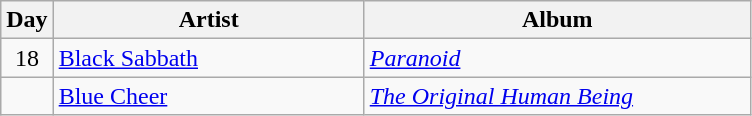<table class="wikitable" border="1">
<tr>
<th>Day</th>
<th width="200">Artist</th>
<th width="250">Album</th>
</tr>
<tr>
<td style="text-align:center;" rowspan="1">18</td>
<td><a href='#'>Black Sabbath</a></td>
<td><em><a href='#'>Paranoid</a></em></td>
</tr>
<tr>
<td align="center" rowspan="1"></td>
<td><a href='#'>Blue Cheer</a></td>
<td><em><a href='#'>The Original Human Being</a></em></td>
</tr>
</table>
